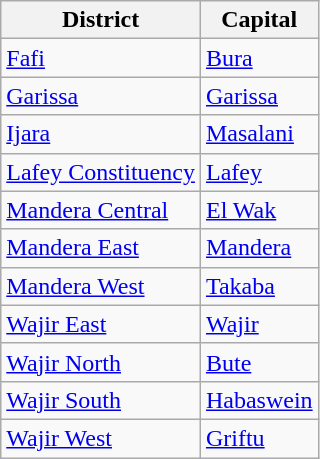<table class="wikitable">
<tr>
<th>District</th>
<th>Capital</th>
</tr>
<tr>
<td><a href='#'>Fafi</a></td>
<td><a href='#'>Bura</a></td>
</tr>
<tr>
<td><a href='#'>Garissa</a></td>
<td><a href='#'>Garissa</a></td>
</tr>
<tr>
<td><a href='#'>Ijara</a></td>
<td><a href='#'>Masalani</a></td>
</tr>
<tr>
<td><a href='#'>Lafey Constituency</a></td>
<td><a href='#'>Lafey</a></td>
</tr>
<tr>
<td><a href='#'>Mandera Central</a></td>
<td><a href='#'>El Wak</a></td>
</tr>
<tr>
<td><a href='#'>Mandera East</a></td>
<td><a href='#'>Mandera</a></td>
</tr>
<tr>
<td><a href='#'>Mandera West</a></td>
<td><a href='#'>Takaba</a></td>
</tr>
<tr>
<td><a href='#'>Wajir East</a></td>
<td><a href='#'>Wajir</a></td>
</tr>
<tr>
<td><a href='#'>Wajir North</a></td>
<td><a href='#'>Bute</a></td>
</tr>
<tr>
<td><a href='#'>Wajir South</a></td>
<td><a href='#'>Habaswein</a></td>
</tr>
<tr>
<td><a href='#'>Wajir West</a></td>
<td><a href='#'>Griftu</a></td>
</tr>
</table>
